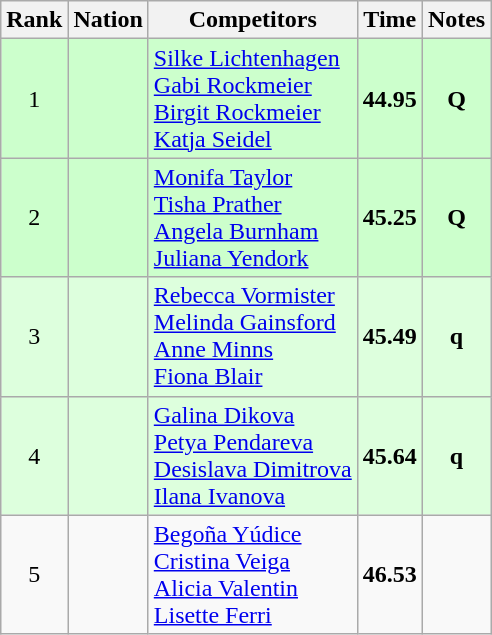<table class="wikitable sortable" style="text-align:center">
<tr>
<th>Rank</th>
<th>Nation</th>
<th>Competitors</th>
<th>Time</th>
<th>Notes</th>
</tr>
<tr bgcolor=ccffcc>
<td>1</td>
<td align=left></td>
<td align=left><a href='#'>Silke Lichtenhagen</a><br><a href='#'>Gabi Rockmeier</a><br><a href='#'>Birgit Rockmeier</a><br><a href='#'>Katja Seidel</a></td>
<td><strong>44.95</strong></td>
<td><strong>Q</strong></td>
</tr>
<tr bgcolor=ccffcc>
<td>2</td>
<td align=left></td>
<td align=left><a href='#'>Monifa Taylor</a><br><a href='#'>Tisha Prather</a><br><a href='#'>Angela Burnham</a><br><a href='#'>Juliana Yendork</a></td>
<td><strong>45.25</strong></td>
<td><strong>Q</strong></td>
</tr>
<tr bgcolor=ddffdd>
<td>3</td>
<td align=left></td>
<td align=left><a href='#'>Rebecca Vormister</a><br><a href='#'>Melinda Gainsford</a><br><a href='#'>Anne Minns</a><br><a href='#'>Fiona Blair</a></td>
<td><strong>45.49</strong></td>
<td><strong>q</strong></td>
</tr>
<tr bgcolor=ddffdd>
<td>4</td>
<td align=left></td>
<td align=left><a href='#'>Galina Dikova</a><br><a href='#'>Petya Pendareva</a><br><a href='#'>Desislava Dimitrova</a><br><a href='#'>Ilana Ivanova</a></td>
<td><strong>45.64</strong></td>
<td><strong>q</strong></td>
</tr>
<tr>
<td>5</td>
<td align=left></td>
<td align=left><a href='#'>Begoña Yúdice</a><br><a href='#'>Cristina Veiga</a><br><a href='#'>Alicia Valentin</a><br><a href='#'>Lisette Ferri</a></td>
<td><strong>46.53</strong></td>
<td></td>
</tr>
</table>
